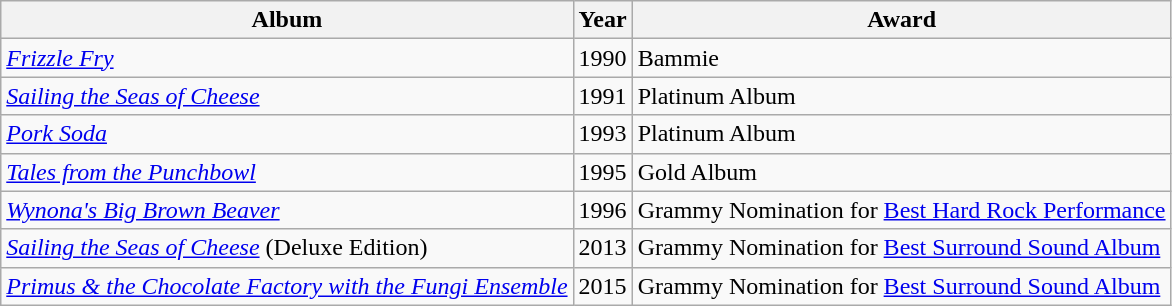<table class="wikitable">
<tr>
<th>Album</th>
<th>Year</th>
<th>Award</th>
</tr>
<tr>
<td><em><a href='#'>Frizzle Fry</a></em></td>
<td>1990</td>
<td>Bammie</td>
</tr>
<tr>
<td><em><a href='#'>Sailing the Seas of Cheese</a></em></td>
<td>1991</td>
<td>Platinum Album</td>
</tr>
<tr>
<td><em><a href='#'>Pork Soda</a></em></td>
<td>1993</td>
<td>Platinum Album</td>
</tr>
<tr>
<td><em><a href='#'>Tales from the Punchbowl</a></em></td>
<td>1995</td>
<td>Gold Album</td>
</tr>
<tr>
<td><em><a href='#'>Wynona's Big Brown Beaver</a></em></td>
<td>1996</td>
<td>Grammy Nomination for <a href='#'>Best Hard Rock Performance</a></td>
</tr>
<tr>
<td><em><a href='#'>Sailing the Seas of Cheese</a></em> (Deluxe Edition)</td>
<td>2013</td>
<td>Grammy Nomination for <a href='#'>Best Surround Sound Album</a></td>
</tr>
<tr>
<td><em><a href='#'>Primus & the Chocolate Factory with the Fungi Ensemble</a></em></td>
<td>2015</td>
<td>Grammy Nomination for <a href='#'>Best Surround Sound Album</a></td>
</tr>
</table>
